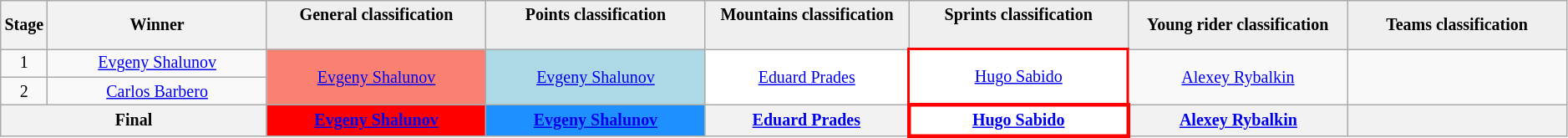<table class="wikitable" style="text-align: center; font-size:smaller;">
<tr>
<th width="2%">Stage</th>
<th width="14%">Winner</th>
<th style="background:#EFEFEF;" width="14%">General classification<br><br></th>
<th style="background:#EFEFEF;" width="14%">Points classification<br><br></th>
<th style="background:#EFEFEF;" width="14">Mountains classification<br><br></th>
<th style="background:#EFEFEF;" width="14%">Sprints classification<br><br></th>
<th style="background:#EFEFEF;" width="14%">Young rider classification</th>
<th style="background:#EFEFEF;" width="14%">Teams classification</th>
</tr>
<tr>
<td>1</td>
<td><a href='#'>Evgeny Shalunov</a></td>
<td style="background-color:salmon;" rowspan=2><a href='#'>Evgeny Shalunov</a></td>
<td style="background-color:lightblue;" rowspan=2><a href='#'>Evgeny Shalunov</a></td>
<td style="background-color:white;" rowspan=2><a href='#'>Eduard Prades</a></td>
<td style="background:white;border-color: red; border-width: 2px;" rowspan=2><a href='#'>Hugo Sabido</a></td>
<td style="background-color:offwhite;" rowspan=2><a href='#'>Alexey Rybalkin</a></td>
<td style="background-color:offwhite;" rowspan=2></td>
</tr>
<tr>
<td>2</td>
<td><a href='#'>Carlos Barbero</a></td>
</tr>
<tr>
<th colspan="2">Final</th>
<th style="background-color:red;"><a href='#'>Evgeny Shalunov</a></th>
<th style="background-color:dodgerblue;"><a href='#'>Evgeny Shalunov</a></th>
<th style="background-color:offwhite;"><a href='#'>Eduard Prades</a></th>
<th style="background:white;border-color: red; border-width: 3px;"><a href='#'>Hugo Sabido</a></th>
<th style="background-color:offwhite;"><a href='#'>Alexey Rybalkin</a></th>
<th style="background-color:offwhite;"></th>
</tr>
</table>
